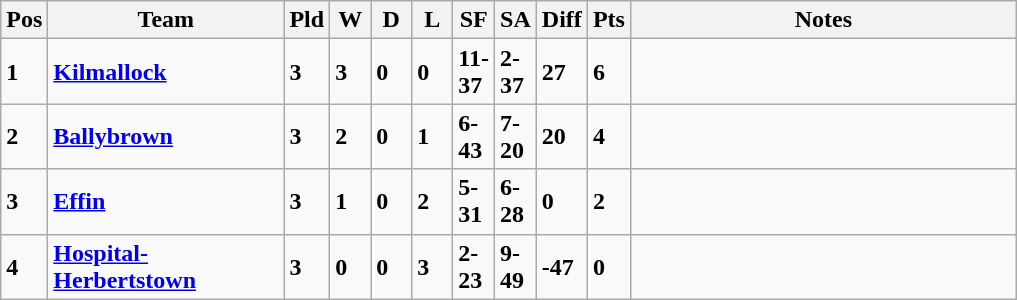<table class="wikitable" style="text-align: centre;">
<tr>
<th width=20>Pos</th>
<th width=150>Team</th>
<th width=20>Pld</th>
<th width=20>W</th>
<th width=20>D</th>
<th width=20>L</th>
<th width=20>SF</th>
<th width=20>SA</th>
<th width=20>Diff</th>
<th width=20>Pts</th>
<th width=250>Notes</th>
</tr>
<tr style>
<td><strong>1</strong></td>
<td align=left><strong> <a href='#'>Kilmallock</a> </strong></td>
<td><strong>3</strong></td>
<td><strong>3</strong></td>
<td><strong>0</strong></td>
<td><strong>0</strong></td>
<td><strong>11-37</strong></td>
<td><strong>2-37</strong></td>
<td><strong>27</strong></td>
<td><strong>6</strong></td>
<td></td>
</tr>
<tr style>
<td><strong>2</strong></td>
<td align=left><strong> <a href='#'>Ballybrown</a> </strong></td>
<td><strong>3</strong></td>
<td><strong>2</strong></td>
<td><strong>0</strong></td>
<td><strong>1</strong></td>
<td><strong>6-43</strong></td>
<td><strong>7-20</strong></td>
<td><strong>20</strong></td>
<td><strong>4</strong></td>
<td></td>
</tr>
<tr style>
<td><strong>3</strong></td>
<td align=left><strong> <a href='#'>Effin</a> </strong></td>
<td><strong>3</strong></td>
<td><strong>1</strong></td>
<td><strong>0</strong></td>
<td><strong>2</strong></td>
<td><strong>5-31</strong></td>
<td><strong>6-28</strong></td>
<td><strong>0</strong></td>
<td><strong>2</strong></td>
<td></td>
</tr>
<tr style>
<td><strong>4</strong></td>
<td align=left><strong> <a href='#'>Hospital-Herbertstown</a> </strong></td>
<td><strong>3</strong></td>
<td><strong>0</strong></td>
<td><strong>0</strong></td>
<td><strong>3</strong></td>
<td><strong>2-23</strong></td>
<td><strong>9-49</strong></td>
<td><strong>-47</strong></td>
<td><strong>0</strong></td>
<td></td>
</tr>
</table>
